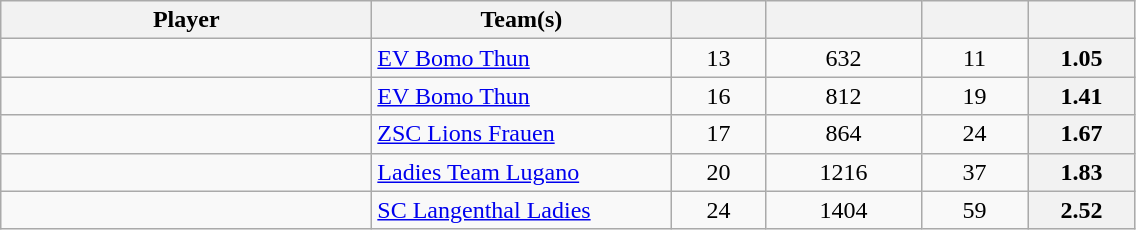<table class="wikitable sortable" style="text-align: center">
<tr>
<th style="width: 15em;">Player</th>
<th style="width: 12em;">Team(s)</th>
<th style="width: 3.5em;"></th>
<th style="width: 6em;"></th>
<th style="width: 4em;"></th>
<th style="width: 4em;"></th>
</tr>
<tr>
<td align="left"> </td>
<td align="left"><a href='#'>EV Bomo Thun</a></td>
<td>13</td>
<td>632</td>
<td>11</td>
<th>1.05</th>
</tr>
<tr>
<td align="left"> </td>
<td align="left"><a href='#'>EV Bomo Thun</a></td>
<td>16</td>
<td>812</td>
<td>19</td>
<th>1.41</th>
</tr>
<tr>
<td align="left"> </td>
<td align="left"><a href='#'>ZSC Lions Frauen</a></td>
<td>17</td>
<td>864</td>
<td>24</td>
<th>1.67</th>
</tr>
<tr>
<td align="left"> </td>
<td align="left"><a href='#'>Ladies Team Lugano</a></td>
<td>20</td>
<td>1216</td>
<td>37</td>
<th>1.83</th>
</tr>
<tr>
<td align="left"> </td>
<td align="left"><a href='#'>SC Langenthal Ladies</a></td>
<td>24</td>
<td>1404</td>
<td>59</td>
<th>2.52</th>
</tr>
</table>
